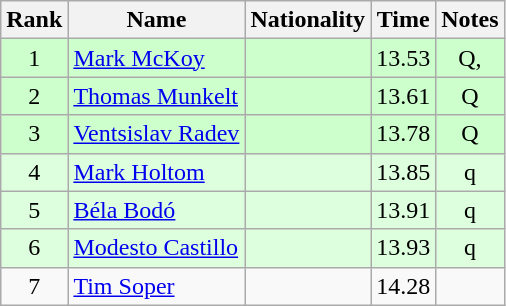<table class="wikitable sortable" style="text-align:center">
<tr>
<th>Rank</th>
<th>Name</th>
<th>Nationality</th>
<th>Time</th>
<th>Notes</th>
</tr>
<tr style="background:#ccffcc;">
<td align="center">1</td>
<td align=left><a href='#'>Mark McKoy</a></td>
<td align=left></td>
<td align="center">13.53</td>
<td>Q, </td>
</tr>
<tr style="background:#ccffcc;">
<td align="center">2</td>
<td align=left><a href='#'>Thomas Munkelt</a></td>
<td align=left></td>
<td align="center">13.61</td>
<td>Q</td>
</tr>
<tr style="background:#ccffcc;">
<td align="center">3</td>
<td align=left><a href='#'>Ventsislav Radev</a></td>
<td align=left></td>
<td align="center">13.78</td>
<td>Q</td>
</tr>
<tr style="background:#ddffdd;">
<td align="center">4</td>
<td align=left><a href='#'>Mark Holtom</a></td>
<td align=left></td>
<td align="center">13.85</td>
<td>q</td>
</tr>
<tr style="background:#ddffdd;">
<td align="center">5</td>
<td align=left><a href='#'>Béla Bodó</a></td>
<td align=left></td>
<td align="center">13.91</td>
<td>q</td>
</tr>
<tr style="background:#ddffdd;">
<td align="center">6</td>
<td align=left><a href='#'>Modesto Castillo</a></td>
<td align=left></td>
<td align="center">13.93</td>
<td>q</td>
</tr>
<tr>
<td align="center">7</td>
<td align=left><a href='#'>Tim Soper</a></td>
<td align=left></td>
<td align="center">14.28</td>
<td></td>
</tr>
</table>
